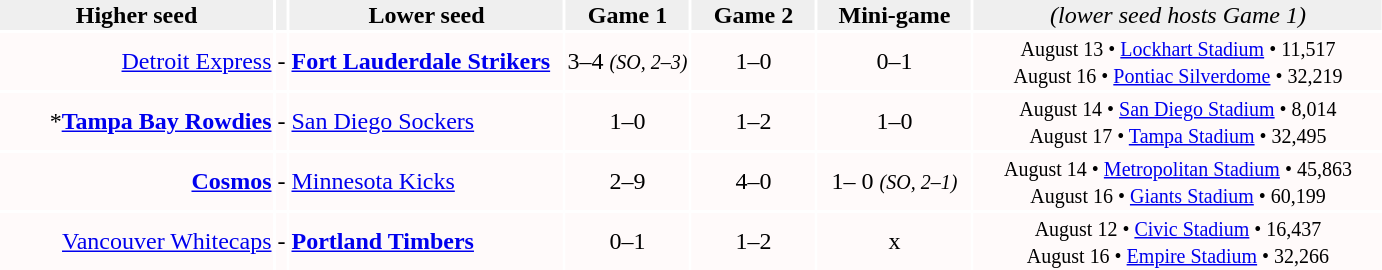<table style="border-collapse:collapse border=1 cellspacing=0 cellpadding=2">
<tr align=center bgcolor=#efefef>
<th width=180>Higher seed</th>
<th width=5></th>
<th width=180>Lower seed</th>
<th width=80>Game 1</th>
<th width=80>Game 2</th>
<th width=100>Mini-game</th>
<td width=270><em>(lower seed hosts Game 1)</em></td>
</tr>
<tr align=center bgcolor=fffafa>
<td align=right><a href='#'>Detroit Express</a></td>
<td>-</td>
<td align=left><strong><a href='#'>Fort Lauderdale Strikers</a></strong></td>
<td>3–4 <small><em>(SO, 2–3)</em></small></td>
<td>1–0</td>
<td>0–1</td>
<td><small>August 13 • <a href='#'>Lockhart Stadium</a> • 11,517<br>August 16 • <a href='#'>Pontiac Silverdome</a> • 32,219</small></td>
</tr>
<tr align=center bgcolor=fffafa>
<td align=right>*<strong><a href='#'>Tampa Bay Rowdies</a></strong></td>
<td>-</td>
<td align=left><a href='#'>San Diego Sockers</a></td>
<td>1–0</td>
<td>1–2</td>
<td>1–0</td>
<td><small>August 14 • <a href='#'>San Diego Stadium</a> • 8,014<br>August 17 • <a href='#'>Tampa Stadium</a> • 32,495</small></td>
</tr>
<tr align=center bgcolor=fffafa>
<td align=right><strong><a href='#'>Cosmos</a></strong></td>
<td>-</td>
<td align=left><a href='#'>Minnesota Kicks</a></td>
<td>2–9</td>
<td>4–0</td>
<td>1– 0 <small><em>(SO, 2–1)</em></small></td>
<td><small>August 14 • <a href='#'>Metropolitan Stadium</a> • 45,863<br>August 16 • <a href='#'>Giants Stadium</a> • 60,199</small></td>
</tr>
<tr align=center bgcolor=fffafa>
<td align=right><a href='#'>Vancouver Whitecaps</a></td>
<td>-</td>
<td align=left><strong><a href='#'>Portland Timbers</a></strong></td>
<td>0–1</td>
<td>1–2</td>
<td>x</td>
<td><small>August 12 • <a href='#'>Civic Stadium</a> • 16,437<br>August 16 • <a href='#'>Empire Stadium</a> • 32,266</small></td>
</tr>
</table>
